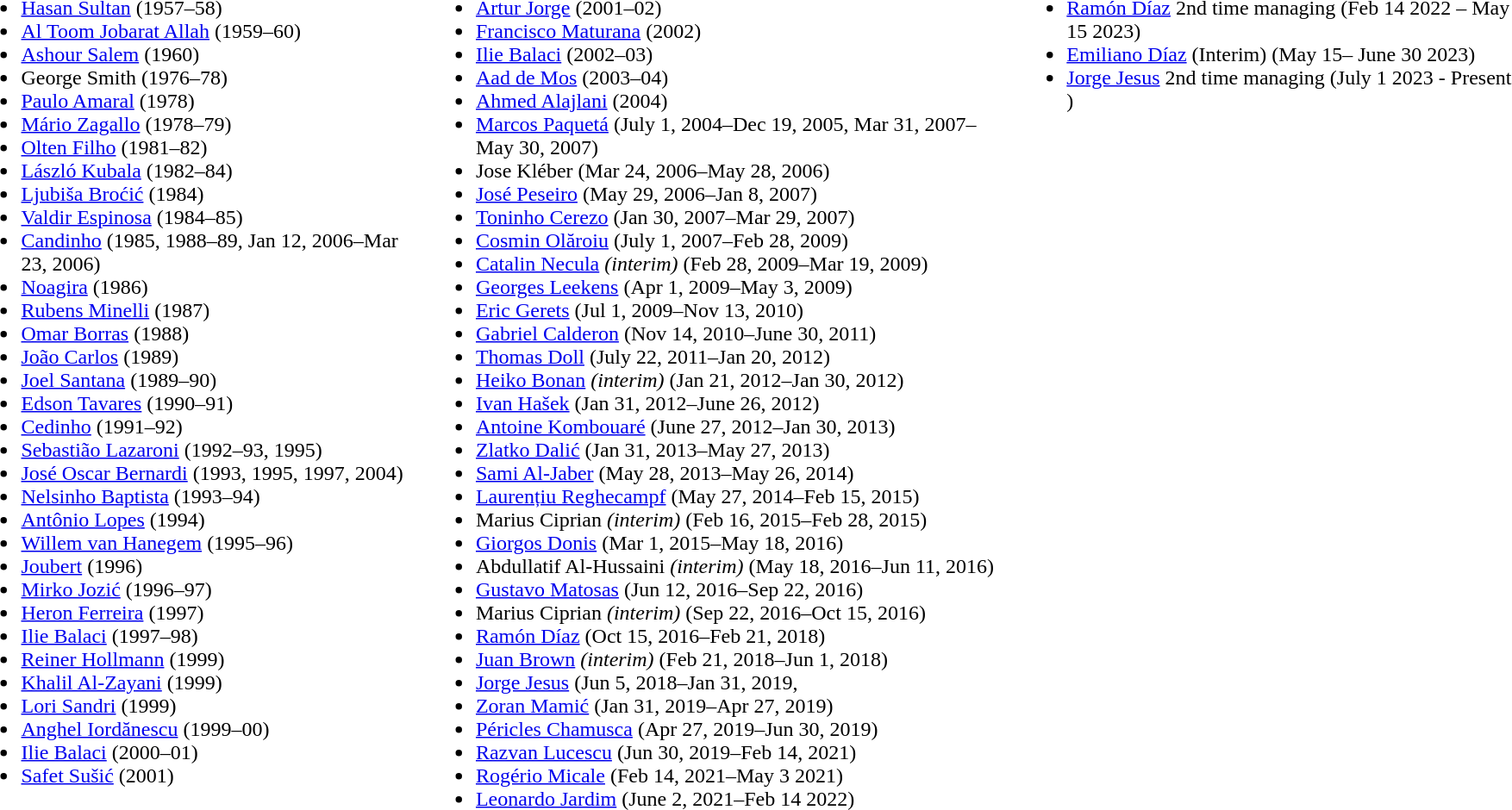<table>
<tr>
<td valign="top"><br><ul><li> <a href='#'>Hasan Sultan</a> (1957–58)</li><li> <a href='#'>Al Toom Jobarat Allah</a> (1959–60)</li><li> <a href='#'>Ashour Salem</a> (1960)</li><li> George Smith (1976–78)</li><li> <a href='#'>Paulo Amaral</a> (1978)</li><li> <a href='#'>Mário Zagallo</a> (1978–79)</li><li> <a href='#'>Olten Filho</a> (1981–82)</li><li> <a href='#'>László Kubala</a> (1982–84)</li><li> <a href='#'>Ljubiša Broćić</a> (1984)</li><li> <a href='#'>Valdir Espinosa</a> (1984–85)</li><li> <a href='#'>Candinho</a> (1985, 1988–89, Jan 12, 2006–Mar 23, 2006)</li><li> <a href='#'>Noagira</a> (1986)</li><li> <a href='#'>Rubens Minelli</a> (1987)</li><li> <a href='#'>Omar Borras</a> (1988)</li><li> <a href='#'>João Carlos</a> (1989)</li><li> <a href='#'>Joel Santana</a> (1989–90)</li><li> <a href='#'>Edson Tavares</a> (1990–91)</li><li> <a href='#'>Cedinho</a> (1991–92)</li><li> <a href='#'>Sebastião Lazaroni</a> (1992–93, 1995)</li><li> <a href='#'>José Oscar Bernardi</a> (1993, 1995, 1997, 2004)</li><li> <a href='#'>Nelsinho Baptista</a> (1993–94)</li><li> <a href='#'>Antônio Lopes</a> (1994)</li><li> <a href='#'>Willem van Hanegem</a> (1995–96)</li><li> <a href='#'>Joubert</a> (1996)</li><li> <a href='#'>Mirko Jozić</a> (1996–97)</li><li> <a href='#'>Heron Ferreira</a> (1997)</li><li> <a href='#'>Ilie Balaci</a> (1997–98)</li><li> <a href='#'>Reiner Hollmann</a> (1999)</li><li> <a href='#'>Khalil Al-Zayani</a> (1999)</li><li> <a href='#'>Lori Sandri</a> (1999)</li><li> <a href='#'>Anghel Iordănescu</a> (1999–00)</li><li> <a href='#'>Ilie Balaci</a> (2000–01)</li><li> <a href='#'>Safet Sušić</a> (2001)</li></ul></td>
<td valign="top"><br><ul><li> <a href='#'>Artur Jorge</a> (2001–02)</li><li> <a href='#'>Francisco Maturana</a> (2002)</li><li> <a href='#'>Ilie Balaci</a> (2002–03)</li><li> <a href='#'>Aad de Mos</a> (2003–04)</li><li> <a href='#'>Ahmed Alajlani</a> (2004)</li><li> <a href='#'>Marcos Paquetá</a> (July 1, 2004–Dec 19, 2005, Mar 31, 2007–May 30, 2007)</li><li> Jose Kléber (Mar 24, 2006–May 28, 2006)</li><li> <a href='#'>José Peseiro</a> (May 29, 2006–Jan 8, 2007)</li><li> <a href='#'>Toninho Cerezo</a> (Jan 30, 2007–Mar 29, 2007)</li><li> <a href='#'>Cosmin Olăroiu</a> (July 1, 2007–Feb 28, 2009)</li><li> <a href='#'>Catalin Necula</a> <em>(interim)</em> (Feb 28, 2009–Mar 19, 2009)</li><li> <a href='#'>Georges Leekens</a> (Apr 1, 2009–May 3, 2009)</li><li> <a href='#'>Eric Gerets</a> (Jul 1, 2009–Nov 13, 2010)</li><li> <a href='#'>Gabriel Calderon</a> (Nov 14, 2010–June 30, 2011)</li><li> <a href='#'>Thomas Doll</a> (July 22, 2011–Jan 20, 2012)</li><li> <a href='#'>Heiko Bonan</a> <em>(interim)</em> (Jan 21, 2012–Jan 30, 2012)</li><li> <a href='#'>Ivan Hašek</a> (Jan 31, 2012–June 26, 2012)</li><li> <a href='#'>Antoine Kombouaré</a> (June 27, 2012–Jan 30, 2013)</li><li> <a href='#'>Zlatko Dalić</a> (Jan 31, 2013–May 27, 2013)</li><li> <a href='#'>Sami Al-Jaber</a> (May 28, 2013–May 26, 2014)</li><li> <a href='#'>Laurențiu Reghecampf</a> (May 27, 2014–Feb 15, 2015)</li><li> Marius Ciprian <em>(interim)</em> (Feb 16, 2015–Feb 28, 2015)</li><li> <a href='#'>Giorgos Donis</a> (Mar 1, 2015–May 18, 2016)</li><li> Abdullatif Al-Hussaini <em>(interim)</em>  (May 18, 2016–Jun 11, 2016)</li><li> <a href='#'>Gustavo Matosas</a> (Jun 12, 2016–Sep 22, 2016)</li><li> Marius Ciprian <em>(interim)</em> (Sep 22, 2016–Oct 15, 2016)</li><li> <a href='#'>Ramón Díaz</a> (Oct 15, 2016–Feb 21, 2018)</li><li> <a href='#'>Juan Brown</a> <em>(interim)</em> (Feb 21, 2018–Jun 1, 2018)</li><li> <a href='#'>Jorge Jesus</a> (Jun 5, 2018–Jan 31, 2019,</li><li> <a href='#'>Zoran Mamić</a> (Jan 31, 2019–Apr 27, 2019)</li><li> <a href='#'>Péricles Chamusca</a> (Apr 27, 2019–Jun 30, 2019)</li><li> <a href='#'>Razvan Lucescu</a> (Jun 30, 2019–Feb 14, 2021)</li><li> <a href='#'>Rogério Micale</a> (Feb 14, 2021–May 3 2021)</li><li> <a href='#'>Leonardo Jardim</a> (June 2, 2021–Feb 14 2022)</li></ul></td>
<td valign="top"><br><ul><li> <a href='#'>Ramón Díaz</a> 2nd time managing (Feb 14 2022 – May 15 2023)</li><li> <a href='#'>Emiliano Díaz</a> (Interim) (May 15– June 30 2023)</li><li> <a href='#'>Jorge Jesus</a> 2nd time managing (July 1 2023 - Present )</li></ul></td>
<td width="60"> </td>
</tr>
</table>
